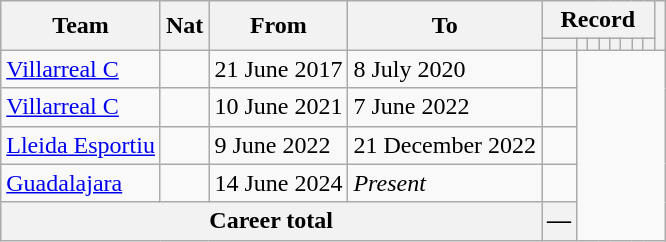<table class="wikitable" style="text-align: center">
<tr>
<th rowspan="2">Team</th>
<th rowspan="2">Nat</th>
<th rowspan="2">From</th>
<th rowspan="2">To</th>
<th colspan="8">Record</th>
<th rowspan=2></th>
</tr>
<tr>
<th></th>
<th></th>
<th></th>
<th></th>
<th></th>
<th></th>
<th></th>
<th></th>
</tr>
<tr>
<td align="left"><a href='#'>Villarreal C</a></td>
<td></td>
<td align=left>21 June 2017</td>
<td align=left>8 July 2020<br></td>
<td></td>
</tr>
<tr>
<td align="left"><a href='#'>Villarreal C</a></td>
<td></td>
<td align=left>10 June 2021</td>
<td align=left>7 June 2022<br></td>
<td></td>
</tr>
<tr>
<td align="left"><a href='#'>Lleida Esportiu</a></td>
<td></td>
<td align=left>9 June 2022</td>
<td align=left>21 December 2022<br></td>
<td></td>
</tr>
<tr>
<td align="left"><a href='#'>Guadalajara</a></td>
<td></td>
<td align=left>14 June 2024</td>
<td align=left><em>Present</em><br></td>
<td></td>
</tr>
<tr>
<th colspan=4>Career total<br></th>
<th>—</th>
</tr>
</table>
